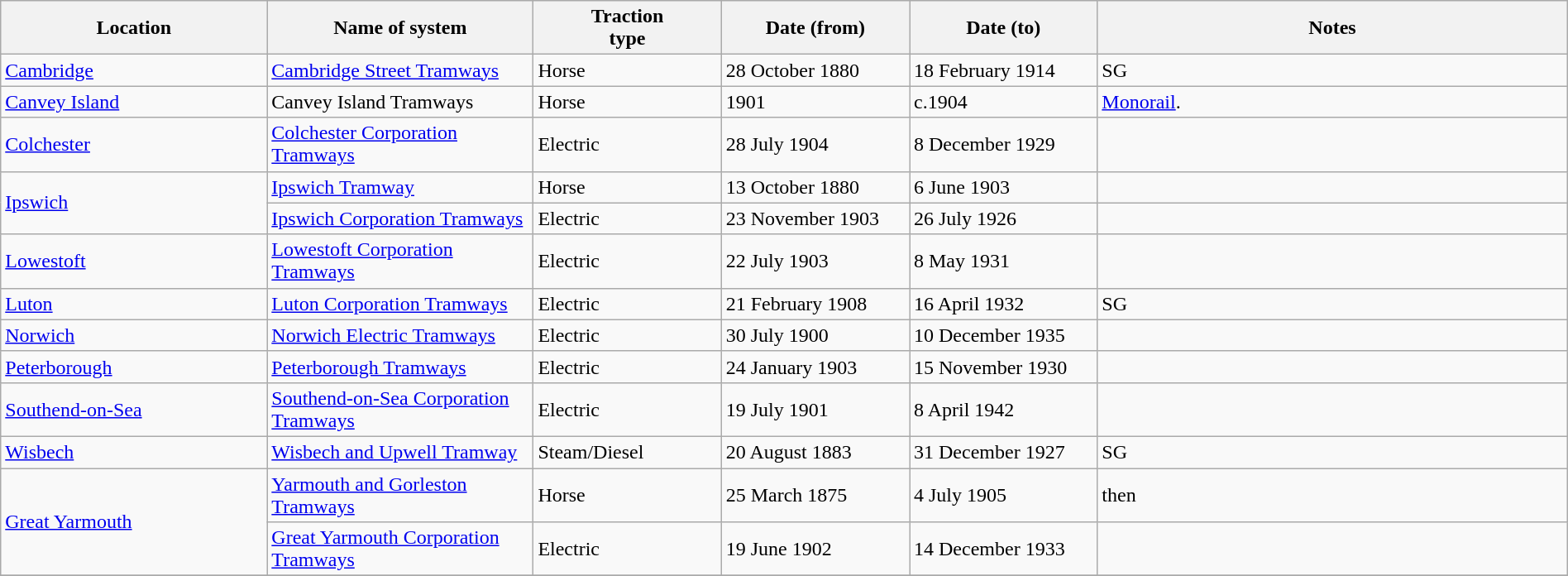<table class="wikitable" width=100%>
<tr>
<th width=17%>Location</th>
<th width=17%>Name of system</th>
<th width=12%>Traction<br>type</th>
<th width=12%>Date (from)</th>
<th width=12%>Date (to)</th>
<th width=30%>Notes</th>
</tr>
<tr>
<td><a href='#'>Cambridge</a></td>
<td><a href='#'>Cambridge Street Tramways</a></td>
<td>Horse</td>
<td>28 October 1880</td>
<td>18 February 1914</td>
<td> SG</td>
</tr>
<tr>
<td><a href='#'>Canvey Island</a></td>
<td>Canvey Island Tramways</td>
<td>Horse</td>
<td>1901</td>
<td>c.1904</td>
<td> <a href='#'>Monorail</a>.</td>
</tr>
<tr>
<td><a href='#'>Colchester</a></td>
<td><a href='#'>Colchester Corporation Tramways</a></td>
<td>Electric</td>
<td>28 July 1904</td>
<td>8 December 1929</td>
<td> </td>
</tr>
<tr>
<td rowspan=2><a href='#'>Ipswich</a></td>
<td><a href='#'>Ipswich Tramway</a></td>
<td>Horse</td>
<td>13 October 1880</td>
<td>6 June 1903</td>
<td> </td>
</tr>
<tr>
<td><a href='#'>Ipswich Corporation Tramways</a></td>
<td>Electric</td>
<td>23 November 1903</td>
<td>26 July 1926</td>
<td> </td>
</tr>
<tr>
<td><a href='#'>Lowestoft</a></td>
<td><a href='#'>Lowestoft Corporation Tramways</a></td>
<td>Electric</td>
<td>22 July 1903</td>
<td>8 May 1931</td>
<td> </td>
</tr>
<tr>
<td><a href='#'>Luton</a></td>
<td><a href='#'>Luton Corporation Tramways</a></td>
<td>Electric</td>
<td>21 February 1908</td>
<td>16 April 1932</td>
<td> SG</td>
</tr>
<tr>
<td><a href='#'>Norwich</a></td>
<td><a href='#'>Norwich Electric Tramways</a></td>
<td>Electric</td>
<td>30 July 1900</td>
<td>10 December 1935</td>
<td> </td>
</tr>
<tr>
<td><a href='#'>Peterborough</a></td>
<td><a href='#'>Peterborough Tramways</a></td>
<td>Electric</td>
<td>24 January 1903</td>
<td>15 November 1930</td>
<td> </td>
</tr>
<tr>
<td><a href='#'>Southend-on-Sea</a></td>
<td><a href='#'>Southend-on-Sea Corporation Tramways</a></td>
<td>Electric</td>
<td>19 July 1901</td>
<td>8 April 1942</td>
<td> </td>
</tr>
<tr>
<td><a href='#'>Wisbech</a></td>
<td><a href='#'>Wisbech and Upwell Tramway</a></td>
<td>Steam/Diesel</td>
<td>20 August 1883</td>
<td>31 December 1927</td>
<td> SG</td>
</tr>
<tr>
<td rowspan = 2><a href='#'>Great Yarmouth</a></td>
<td><a href='#'>Yarmouth and Gorleston Tramways</a></td>
<td>Horse</td>
<td>25 March 1875</td>
<td>4 July 1905</td>
<td>  then </td>
</tr>
<tr>
<td><a href='#'>Great Yarmouth Corporation Tramways</a></td>
<td>Electric</td>
<td>19 June 1902</td>
<td>14 December 1933</td>
<td> </td>
</tr>
<tr>
</tr>
</table>
